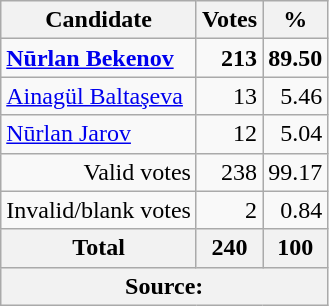<table class="wikitable" style="text-align:right">
<tr>
<th>Candidate</th>
<th>Votes</th>
<th>%</th>
</tr>
<tr>
<td align="left"><strong><a href='#'>Nūrlan Bekenov</a></strong></td>
<td><strong>213</strong></td>
<td><strong>89.50</strong></td>
</tr>
<tr>
<td align="left"><a href='#'>Ainagül Baltaşeva</a></td>
<td>13</td>
<td>5.46</td>
</tr>
<tr>
<td align="left"><a href='#'>Nūrlan Jarov</a></td>
<td>12</td>
<td>5.04</td>
</tr>
<tr>
<td>Valid votes</td>
<td>238</td>
<td>99.17</td>
</tr>
<tr>
<td>Invalid/blank votes</td>
<td>2</td>
<td>0.84</td>
</tr>
<tr>
<th>Total</th>
<th>240</th>
<th>100</th>
</tr>
<tr>
<th colspan="3">Source: </th>
</tr>
</table>
